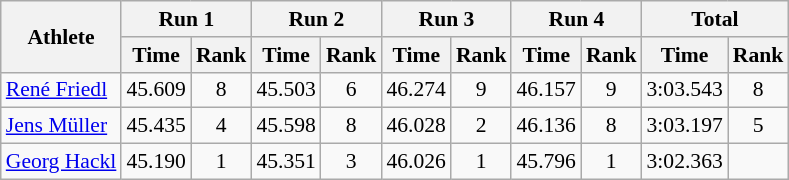<table class="wikitable" border="1" style="font-size:90%">
<tr>
<th rowspan="2">Athlete</th>
<th colspan="2">Run 1</th>
<th colspan="2">Run 2</th>
<th colspan="2">Run 3</th>
<th colspan="2">Run 4</th>
<th colspan="2">Total</th>
</tr>
<tr>
<th>Time</th>
<th>Rank</th>
<th>Time</th>
<th>Rank</th>
<th>Time</th>
<th>Rank</th>
<th>Time</th>
<th>Rank</th>
<th>Time</th>
<th>Rank</th>
</tr>
<tr>
<td><a href='#'>René Friedl</a></td>
<td align="center">45.609</td>
<td align="center">8</td>
<td align="center">45.503</td>
<td align="center">6</td>
<td align="center">46.274</td>
<td align="center">9</td>
<td align="center">46.157</td>
<td align="center">9</td>
<td align="center">3:03.543</td>
<td align="center">8</td>
</tr>
<tr>
<td><a href='#'>Jens Müller</a></td>
<td align="center">45.435</td>
<td align="center">4</td>
<td align="center">45.598</td>
<td align="center">8</td>
<td align="center">46.028</td>
<td align="center">2</td>
<td align="center">46.136</td>
<td align="center">8</td>
<td align="center">3:03.197</td>
<td align="center">5</td>
</tr>
<tr>
<td><a href='#'>Georg Hackl</a></td>
<td align="center">45.190</td>
<td align="center">1</td>
<td align="center">45.351</td>
<td align="center">3</td>
<td align="center">46.026</td>
<td align="center">1</td>
<td align="center">45.796</td>
<td align="center">1</td>
<td align="center">3:02.363</td>
<td align="center"></td>
</tr>
</table>
